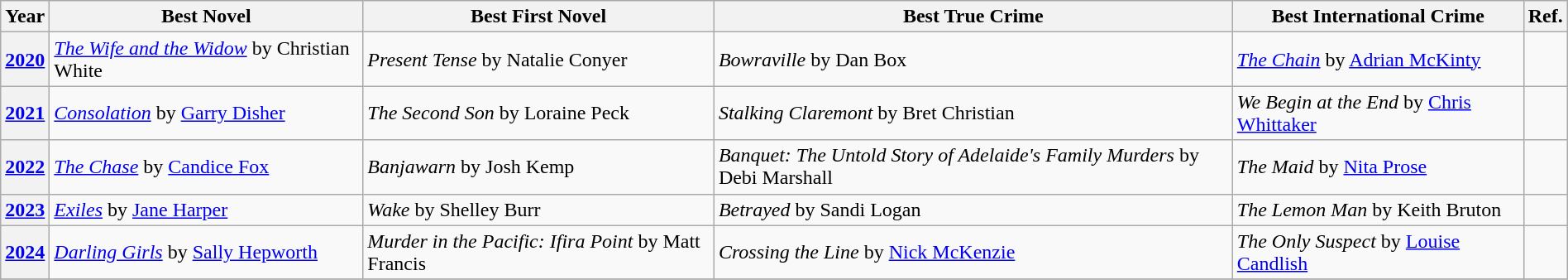<table class="wikitable" width=100%>
<tr>
<th scope=col>Year</th>
<th scope=col>Best Novel</th>
<th scope=col>Best First Novel</th>
<th scope=col>Best True Crime</th>
<th scope=col>Best International Crime</th>
<th scope=col>Ref.</th>
</tr>
<tr>
<th><a href='#'>2020</a></th>
<td><em><a href='#'>The Wife and the Widow</a></em> by Christian White</td>
<td><em>Present Tense</em> by Natalie Conyer</td>
<td><em>Bowraville</em> by Dan Box</td>
<td><em><a href='#'>The Chain</a></em> by <a href='#'>Adrian McKinty</a></td>
<td></td>
</tr>
<tr>
<th><a href='#'>2021</a></th>
<td><em><a href='#'>Consolation</a></em> by <a href='#'>Garry Disher</a></td>
<td><em>The Second Son</em> by Loraine Peck</td>
<td><em>Stalking Claremont</em> by Bret Christian</td>
<td><em>We Begin at the End</em> by <a href='#'>Chris Whittaker</a></td>
<td></td>
</tr>
<tr>
<th><a href='#'>2022</a></th>
<td><em><a href='#'>The Chase</a></em> by <a href='#'>Candice Fox</a></td>
<td><em>Banjawarn</em> by Josh Kemp</td>
<td><em>Banquet: The Untold Story of Adelaide's Family Murders</em> by Debi Marshall</td>
<td><em>The Maid</em> by <a href='#'>Nita Prose</a></td>
<td></td>
</tr>
<tr>
<th><a href='#'>2023</a></th>
<td><em><a href='#'>Exiles</a></em> by <a href='#'>Jane Harper</a></td>
<td><em>Wake</em> by Shelley Burr</td>
<td><em>Betrayed</em> by Sandi Logan</td>
<td><em>The Lemon Man</em> by Keith Bruton</td>
<td></td>
</tr>
<tr>
<th><a href='#'>2024</a></th>
<td><em><a href='#'>Darling Girls</a></em> by <a href='#'>Sally Hepworth</a></td>
<td><em>Murder in the Pacific: Ifira Point</em> by Matt Francis</td>
<td><em>Crossing the Line</em> by <a href='#'>Nick McKenzie</a></td>
<td><em>The Only Suspect</em> by <a href='#'>Louise Candlish</a></td>
<td></td>
</tr>
<tr>
</tr>
</table>
